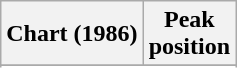<table class="wikitable">
<tr>
<th>Chart (1986)</th>
<th>Peak<br>position</th>
</tr>
<tr>
</tr>
<tr>
</tr>
<tr>
</tr>
</table>
